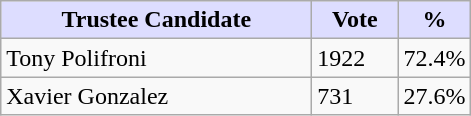<table class="wikitable sortable">
<tr>
<th style="background:#ddf; width:200px;">Trustee Candidate</th>
<th style="background:#ddf; width:50px;">Vote</th>
<th style="background:#ddf; width:30px;">%</th>
</tr>
<tr>
<td>Tony Polifroni</td>
<td>1922</td>
<td>72.4%</td>
</tr>
<tr>
<td>Xavier Gonzalez</td>
<td>731</td>
<td>27.6%</td>
</tr>
</table>
